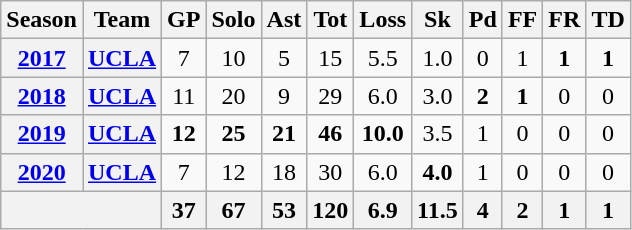<table class="wikitable" style="text-align:center;">
<tr>
<th>Season</th>
<th>Team</th>
<th>GP</th>
<th>Solo</th>
<th>Ast</th>
<th>Tot</th>
<th>Loss</th>
<th>Sk</th>
<th>Pd</th>
<th>FF</th>
<th>FR</th>
<th>TD</th>
</tr>
<tr>
<th><a href='#'>2017</a></th>
<th><a href='#'>UCLA</a></th>
<td>7</td>
<td>10</td>
<td>5</td>
<td>15</td>
<td>5.5</td>
<td>1.0</td>
<td>0</td>
<td>1</td>
<td><strong>1</strong></td>
<td><strong>1</strong></td>
</tr>
<tr>
<th><a href='#'>2018</a></th>
<th><a href='#'>UCLA</a></th>
<td>11</td>
<td>20</td>
<td>9</td>
<td>29</td>
<td>6.0</td>
<td>3.0</td>
<td><strong>2</strong></td>
<td><strong>1</strong></td>
<td>0</td>
<td>0</td>
</tr>
<tr>
<th><a href='#'>2019</a></th>
<th><a href='#'>UCLA</a></th>
<td><strong>12</strong></td>
<td><strong>25</strong></td>
<td><strong>21</strong></td>
<td><strong>46</strong></td>
<td><strong>10.0</strong></td>
<td>3.5</td>
<td>1</td>
<td>0</td>
<td>0</td>
<td>0</td>
</tr>
<tr>
<th><a href='#'>2020</a></th>
<th><a href='#'>UCLA</a></th>
<td>7</td>
<td>12</td>
<td>18</td>
<td>30</td>
<td>6.0</td>
<td><strong>4.0</strong></td>
<td>1</td>
<td>0</td>
<td>0</td>
<td>0</td>
</tr>
<tr>
<th colspan="2"></th>
<th>37</th>
<th>67</th>
<th>53</th>
<th>120</th>
<th>6.9</th>
<th>11.5</th>
<th>4</th>
<th>2</th>
<th>1</th>
<th>1</th>
</tr>
</table>
